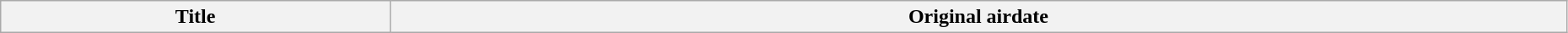<table class="wikitable plainrowheaders" style="width:98%;">
<tr>
<th>Title</th>
<th>Original airdate<br>











</th>
</tr>
</table>
